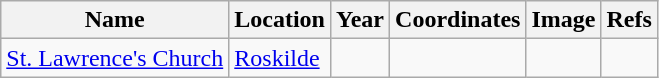<table class="wikitable sortable">
<tr>
<th>Name</th>
<th>Location</th>
<th>Year</th>
<th>Coordinates</th>
<th>Image</th>
<th>Refs</th>
</tr>
<tr>
<td><a href='#'>St. Lawrence's Church</a></td>
<td><a href='#'>Roskilde</a></td>
<td></td>
<td></td>
<td></td>
<td></td>
</tr>
</table>
